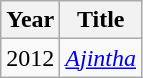<table class="wikitable">
<tr>
<th>Year</th>
<th>Title</th>
</tr>
<tr>
<td>2012</td>
<td><em><a href='#'>Ajintha</a></em></td>
</tr>
</table>
